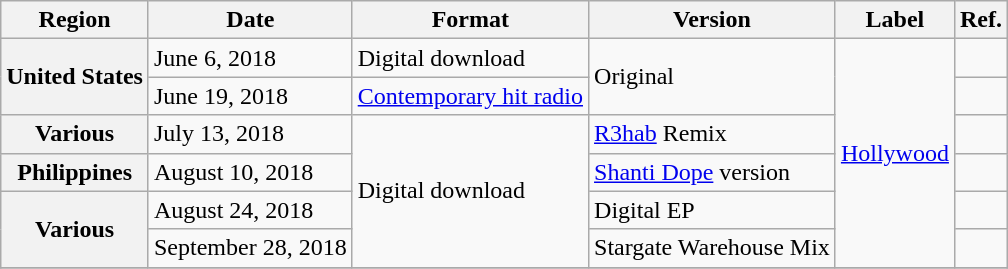<table class="wikitable sortable plainrowheaders">
<tr>
<th scope="col">Region</th>
<th scope="col">Date</th>
<th scope="col">Format</th>
<th>Version</th>
<th scope="col">Label</th>
<th scope="col">Ref.</th>
</tr>
<tr>
<th scope="row" rowspan="2">United States</th>
<td>June 6, 2018</td>
<td>Digital download</td>
<td rowspan="2">Original</td>
<td rowspan="6"><a href='#'>Hollywood</a></td>
<td></td>
</tr>
<tr>
<td>June 19, 2018</td>
<td><a href='#'>Contemporary hit radio</a></td>
<td></td>
</tr>
<tr>
<th scope="row">Various</th>
<td>July 13, 2018</td>
<td rowspan="4">Digital download</td>
<td><a href='#'>R3hab</a> Remix</td>
<td></td>
</tr>
<tr>
<th scope="row">Philippines</th>
<td>August 10, 2018</td>
<td><a href='#'>Shanti Dope</a> version</td>
<td></td>
</tr>
<tr>
<th scope="row" rowspan="2">Various</th>
<td>August 24, 2018</td>
<td>Digital EP</td>
<td></td>
</tr>
<tr>
<td>September 28, 2018</td>
<td>Stargate Warehouse Mix</td>
<td></td>
</tr>
<tr>
</tr>
</table>
